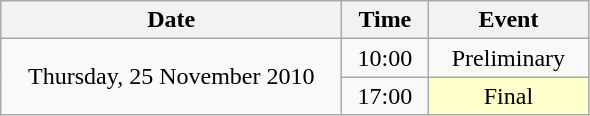<table class = "wikitable" style="text-align:center;">
<tr>
<th width=220>Date</th>
<th width=50>Time</th>
<th width=100>Event</th>
</tr>
<tr>
<td rowspan=2>Thursday, 25 November 2010</td>
<td>10:00</td>
<td>Preliminary</td>
</tr>
<tr>
<td>17:00</td>
<td bgcolor=ffffcc>Final</td>
</tr>
</table>
